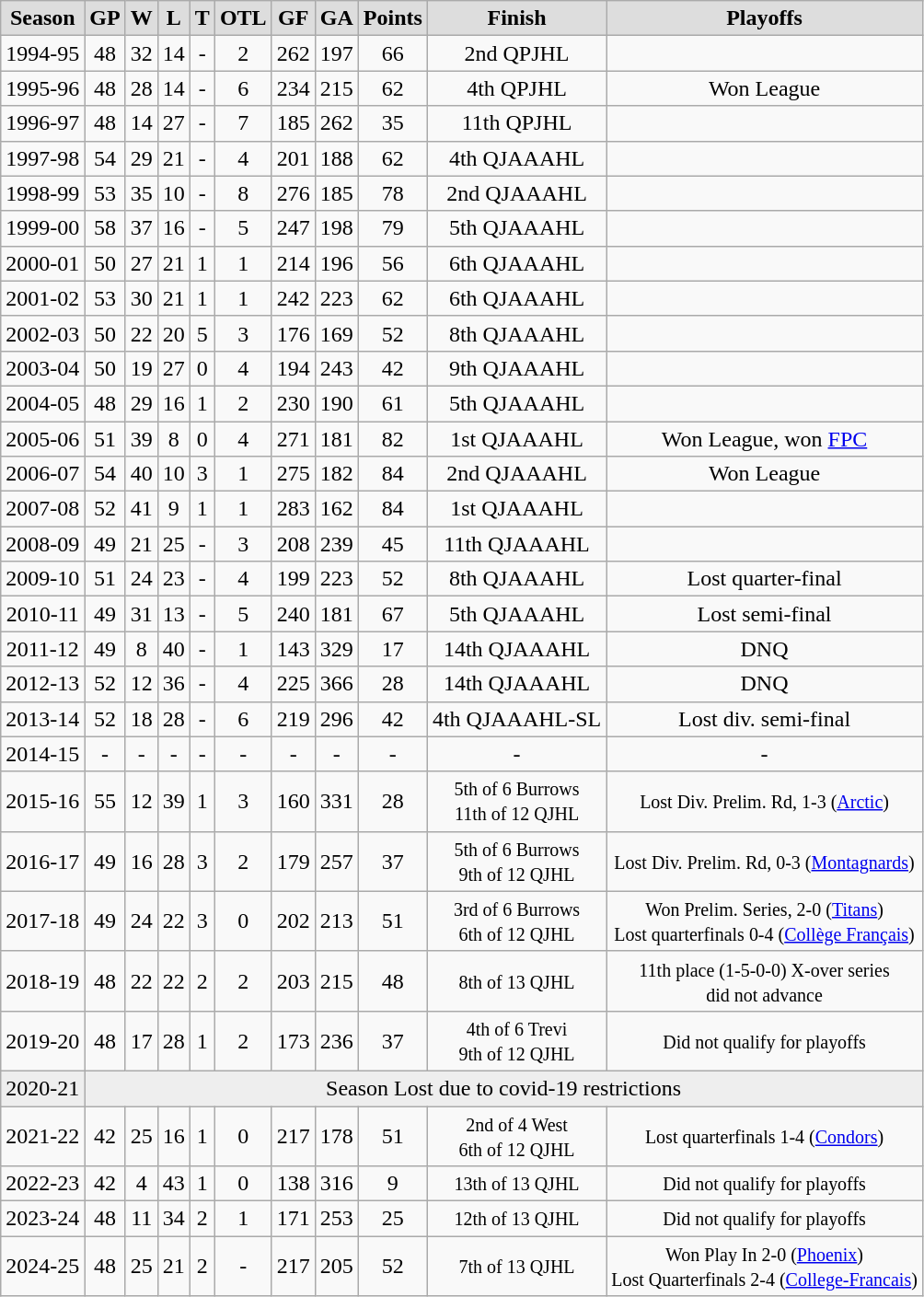<table class="wikitable">
<tr align="center"  bgcolor="#dddddd">
<td><strong>Season</strong></td>
<td><strong>GP </strong></td>
<td><strong> W </strong></td>
<td><strong> L </strong></td>
<td><strong> T </strong></td>
<td><strong>OTL</strong></td>
<td><strong>GF </strong></td>
<td><strong>GA </strong></td>
<td><strong>Points</strong></td>
<td><strong>Finish</strong></td>
<td><strong>Playoffs</strong></td>
</tr>
<tr align="center">
<td>1994-95</td>
<td>48</td>
<td>32</td>
<td>14</td>
<td>-</td>
<td>2</td>
<td>262</td>
<td>197</td>
<td>66</td>
<td>2nd QPJHL</td>
<td></td>
</tr>
<tr align="center">
<td>1995-96</td>
<td>48</td>
<td>28</td>
<td>14</td>
<td>-</td>
<td>6</td>
<td>234</td>
<td>215</td>
<td>62</td>
<td>4th QPJHL</td>
<td>Won League</td>
</tr>
<tr align="center">
<td>1996-97</td>
<td>48</td>
<td>14</td>
<td>27</td>
<td>-</td>
<td>7</td>
<td>185</td>
<td>262</td>
<td>35</td>
<td>11th QPJHL</td>
<td></td>
</tr>
<tr align="center">
<td>1997-98</td>
<td>54</td>
<td>29</td>
<td>21</td>
<td>-</td>
<td>4</td>
<td>201</td>
<td>188</td>
<td>62</td>
<td>4th QJAAAHL</td>
<td></td>
</tr>
<tr align="center">
<td>1998-99</td>
<td>53</td>
<td>35</td>
<td>10</td>
<td>-</td>
<td>8</td>
<td>276</td>
<td>185</td>
<td>78</td>
<td>2nd QJAAAHL</td>
<td></td>
</tr>
<tr align="center">
<td>1999-00</td>
<td>58</td>
<td>37</td>
<td>16</td>
<td>-</td>
<td>5</td>
<td>247</td>
<td>198</td>
<td>79</td>
<td>5th QJAAAHL</td>
<td></td>
</tr>
<tr align="center">
<td>2000-01</td>
<td>50</td>
<td>27</td>
<td>21</td>
<td>1</td>
<td>1</td>
<td>214</td>
<td>196</td>
<td>56</td>
<td>6th QJAAAHL</td>
<td></td>
</tr>
<tr align="center">
<td>2001-02</td>
<td>53</td>
<td>30</td>
<td>21</td>
<td>1</td>
<td>1</td>
<td>242</td>
<td>223</td>
<td>62</td>
<td>6th QJAAAHL</td>
<td></td>
</tr>
<tr align="center">
<td>2002-03</td>
<td>50</td>
<td>22</td>
<td>20</td>
<td>5</td>
<td>3</td>
<td>176</td>
<td>169</td>
<td>52</td>
<td>8th QJAAAHL</td>
<td></td>
</tr>
<tr align="center">
<td>2003-04</td>
<td>50</td>
<td>19</td>
<td>27</td>
<td>0</td>
<td>4</td>
<td>194</td>
<td>243</td>
<td>42</td>
<td>9th QJAAAHL</td>
<td></td>
</tr>
<tr align="center">
<td>2004-05</td>
<td>48</td>
<td>29</td>
<td>16</td>
<td>1</td>
<td>2</td>
<td>230</td>
<td>190</td>
<td>61</td>
<td>5th QJAAAHL</td>
<td></td>
</tr>
<tr align="center">
<td>2005-06</td>
<td>51</td>
<td>39</td>
<td>8</td>
<td>0</td>
<td>4</td>
<td>271</td>
<td>181</td>
<td>82</td>
<td>1st QJAAAHL</td>
<td>Won League, won <a href='#'>FPC</a></td>
</tr>
<tr align="center">
<td>2006-07</td>
<td>54</td>
<td>40</td>
<td>10</td>
<td>3</td>
<td>1</td>
<td>275</td>
<td>182</td>
<td>84</td>
<td>2nd QJAAAHL</td>
<td>Won League</td>
</tr>
<tr align="center">
<td>2007-08</td>
<td>52</td>
<td>41</td>
<td>9</td>
<td>1</td>
<td>1</td>
<td>283</td>
<td>162</td>
<td>84</td>
<td>1st QJAAAHL</td>
<td></td>
</tr>
<tr align="center">
<td>2008-09</td>
<td>49</td>
<td>21</td>
<td>25</td>
<td>-</td>
<td>3</td>
<td>208</td>
<td>239</td>
<td>45</td>
<td>11th QJAAAHL</td>
<td></td>
</tr>
<tr align="center">
<td>2009-10</td>
<td>51</td>
<td>24</td>
<td>23</td>
<td>-</td>
<td>4</td>
<td>199</td>
<td>223</td>
<td>52</td>
<td>8th QJAAAHL</td>
<td>Lost quarter-final</td>
</tr>
<tr align="center">
<td>2010-11</td>
<td>49</td>
<td>31</td>
<td>13</td>
<td>-</td>
<td>5</td>
<td>240</td>
<td>181</td>
<td>67</td>
<td>5th QJAAAHL</td>
<td>Lost semi-final</td>
</tr>
<tr align="center">
<td>2011-12</td>
<td>49</td>
<td>8</td>
<td>40</td>
<td>-</td>
<td>1</td>
<td>143</td>
<td>329</td>
<td>17</td>
<td>14th QJAAAHL</td>
<td>DNQ</td>
</tr>
<tr align="center">
<td>2012-13</td>
<td>52</td>
<td>12</td>
<td>36</td>
<td>-</td>
<td>4</td>
<td>225</td>
<td>366</td>
<td>28</td>
<td>14th QJAAAHL</td>
<td>DNQ</td>
</tr>
<tr align="center">
<td>2013-14</td>
<td>52</td>
<td>18</td>
<td>28</td>
<td>-</td>
<td>6</td>
<td>219</td>
<td>296</td>
<td>42</td>
<td>4th QJAAAHL-SL</td>
<td>Lost div. semi-final</td>
</tr>
<tr align="center">
<td>2014-15</td>
<td>-</td>
<td>-</td>
<td>-</td>
<td>-</td>
<td>-</td>
<td>-</td>
<td>-</td>
<td>-</td>
<td>-</td>
<td>-</td>
</tr>
<tr align="center">
<td>2015-16</td>
<td>55</td>
<td>12</td>
<td>39</td>
<td>1</td>
<td>3</td>
<td>160</td>
<td>331</td>
<td>28</td>
<td><small>5th of 6 Burrows<br>11th of 12 QJHL</small></td>
<td><small>Lost Div. Prelim. Rd, 1-3 (<a href='#'>Arctic</a>)</small></td>
</tr>
<tr align="center">
<td>2016-17</td>
<td>49</td>
<td>16</td>
<td>28</td>
<td>3</td>
<td>2</td>
<td>179</td>
<td>257</td>
<td>37</td>
<td><small>5th of 6 Burrows<br>9th of 12 QJHL</small></td>
<td><small>Lost Div. Prelim. Rd, 0-3 (<a href='#'>Montagnards</a>)</small></td>
</tr>
<tr align="center">
<td>2017-18</td>
<td>49</td>
<td>24</td>
<td>22</td>
<td>3</td>
<td>0</td>
<td>202</td>
<td>213</td>
<td>51</td>
<td><small>3rd of 6 Burrows<br>6th of 12 QJHL </small></td>
<td><small>Won Prelim. Series, 2-0 (<a href='#'>Titans</a>)<br>Lost quarterfinals 0-4 (<a href='#'>Collège Français</a>)</small></td>
</tr>
<tr align="center">
<td>2018-19</td>
<td>48</td>
<td>22</td>
<td>22</td>
<td>2</td>
<td>2</td>
<td>203</td>
<td>215</td>
<td>48</td>
<td><small>8th of 13 QJHL </small></td>
<td><small>11th place (1-5-0-0) X-over series<br>did not advance</small></td>
</tr>
<tr align="center">
<td>2019-20</td>
<td>48</td>
<td>17</td>
<td>28</td>
<td>1</td>
<td>2</td>
<td>173</td>
<td>236</td>
<td>37</td>
<td><small>4th of 6 Trevi<br>9th of 12 QJHL </small></td>
<td><small>Did not qualify for playoffs</small></td>
</tr>
<tr align="center" bgcolor="#eeeeee">
<td>2020-21</td>
<td colspan=10>Season Lost due to covid-19 restrictions</td>
</tr>
<tr align="center">
<td>2021-22</td>
<td>42</td>
<td>25</td>
<td>16</td>
<td>1</td>
<td>0</td>
<td>217</td>
<td>178</td>
<td>51</td>
<td><small>2nd of 4 West<br>6th of 12 QJHL </small></td>
<td><small>Lost quarterfinals 1-4 (<a href='#'>Condors</a>)</small></td>
</tr>
<tr align="center">
<td>2022-23</td>
<td>42</td>
<td>4</td>
<td>43</td>
<td>1</td>
<td>0</td>
<td>138</td>
<td>316</td>
<td>9</td>
<td><small>13th of 13 QJHL </small></td>
<td><small>Did not qualify for playoffs</small></td>
</tr>
<tr align="center">
<td>2023-24</td>
<td>48</td>
<td>11</td>
<td>34</td>
<td>2</td>
<td>1</td>
<td>171</td>
<td>253</td>
<td>25</td>
<td><small>12th of 13 QJHL </small></td>
<td><small>Did not qualify for playoffs</small></td>
</tr>
<tr align="center">
<td>2024-25</td>
<td>48</td>
<td>25</td>
<td>21</td>
<td>2</td>
<td>-</td>
<td>217</td>
<td>205</td>
<td>52</td>
<td><small>7th of 13 QJHL </small></td>
<td><small>Won Play In 2-0 (<a href='#'>Phoenix</a>)<br>Lost Quarterfinals 2-4 (<a href='#'>College-Francais</a>)</small></td>
</tr>
</table>
